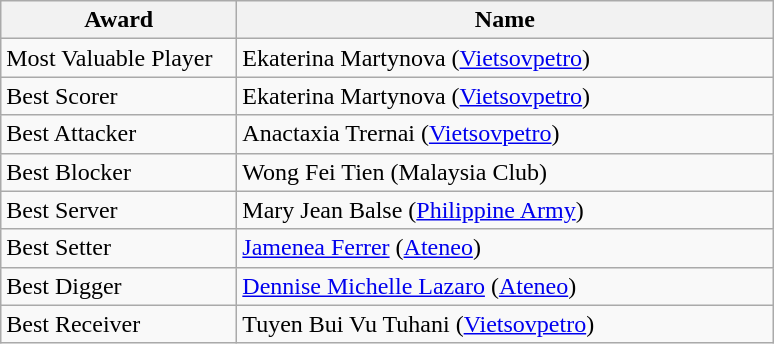<table class="wikitable">
<tr>
<th width=150>Award</th>
<th width=350>Name</th>
</tr>
<tr>
<td>Most Valuable Player</td>
<td> Ekaterina Martynova (<a href='#'>Vietsovpetro</a>)</td>
</tr>
<tr>
<td>Best Scorer</td>
<td> Ekaterina Martynova (<a href='#'>Vietsovpetro</a>)</td>
</tr>
<tr>
<td>Best Attacker</td>
<td> Anactaxia Trernai (<a href='#'>Vietsovpetro</a>)</td>
</tr>
<tr>
<td>Best Blocker</td>
<td> Wong Fei Tien (Malaysia Club)</td>
</tr>
<tr>
<td>Best Server</td>
<td> Mary Jean Balse (<a href='#'>Philippine Army</a>)</td>
</tr>
<tr>
<td>Best Setter</td>
<td> <a href='#'>Jamenea Ferrer</a> (<a href='#'>Ateneo</a>)</td>
</tr>
<tr>
<td>Best Digger</td>
<td> <a href='#'>Dennise Michelle Lazaro</a> (<a href='#'>Ateneo</a>)</td>
</tr>
<tr>
<td>Best Receiver</td>
<td> Tuyen Bui Vu Tuhani (<a href='#'>Vietsovpetro</a>)</td>
</tr>
</table>
